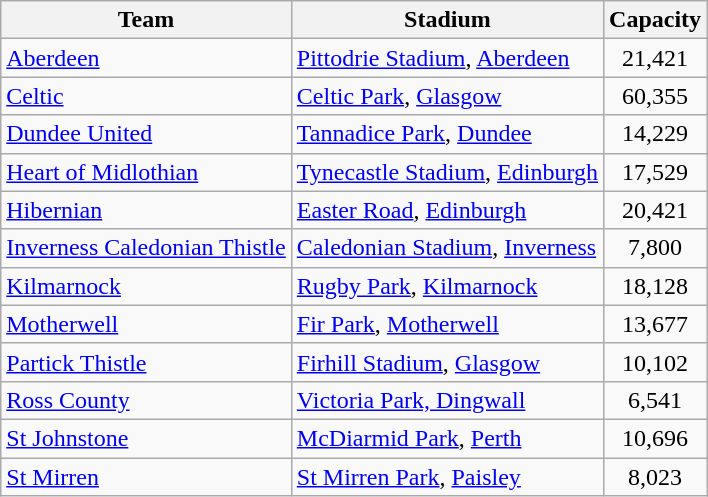<table class="wikitable sortable" style="text-align:center">
<tr>
<th>Team</th>
<th>Stadium</th>
<th>Capacity</th>
</tr>
<tr>
<td align=left><a href='#'>Aberdeen</a></td>
<td align=left><a href='#'>Pittodrie Stadium</a>, <a href='#'>Aberdeen</a></td>
<td>21,421</td>
</tr>
<tr>
<td align=left><a href='#'>Celtic</a></td>
<td align=left><a href='#'>Celtic Park</a>, <a href='#'>Glasgow</a></td>
<td>60,355</td>
</tr>
<tr>
<td align=left><a href='#'>Dundee United</a></td>
<td align=left><a href='#'>Tannadice Park</a>, <a href='#'>Dundee</a></td>
<td>14,229</td>
</tr>
<tr>
<td align=left><a href='#'>Heart of Midlothian</a></td>
<td align=left><a href='#'>Tynecastle Stadium</a>, <a href='#'>Edinburgh</a></td>
<td>17,529</td>
</tr>
<tr>
<td align=left><a href='#'>Hibernian</a></td>
<td align=left><a href='#'>Easter Road</a>, <a href='#'>Edinburgh</a></td>
<td>20,421</td>
</tr>
<tr>
<td align=left><a href='#'>Inverness Caledonian Thistle</a></td>
<td align=left><a href='#'>Caledonian Stadium</a>, <a href='#'>Inverness</a></td>
<td>7,800</td>
</tr>
<tr>
<td align=left><a href='#'>Kilmarnock</a></td>
<td align=left><a href='#'>Rugby Park</a>, <a href='#'>Kilmarnock</a></td>
<td>18,128</td>
</tr>
<tr>
<td align=left><a href='#'>Motherwell</a></td>
<td align=left><a href='#'>Fir Park</a>, <a href='#'>Motherwell</a></td>
<td>13,677</td>
</tr>
<tr>
<td align=left><a href='#'>Partick Thistle</a></td>
<td align=left><a href='#'>Firhill Stadium</a>, <a href='#'>Glasgow</a></td>
<td>10,102</td>
</tr>
<tr>
<td align=left><a href='#'>Ross County</a></td>
<td align=left><a href='#'>Victoria Park, Dingwall</a></td>
<td>6,541</td>
</tr>
<tr>
<td align=left><a href='#'>St Johnstone</a></td>
<td align=left><a href='#'>McDiarmid Park</a>, <a href='#'>Perth</a></td>
<td>10,696</td>
</tr>
<tr>
<td align=left><a href='#'>St Mirren</a></td>
<td align=left><a href='#'>St Mirren Park</a>, <a href='#'>Paisley</a></td>
<td>8,023</td>
</tr>
</table>
